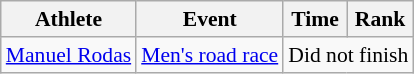<table class="wikitable" style="font-size:90%">
<tr>
<th>Athlete</th>
<th>Event</th>
<th>Time</th>
<th>Rank</th>
</tr>
<tr align=center>
<td align=left><a href='#'>Manuel Rodas</a></td>
<td align=left><a href='#'>Men's road race</a></td>
<td colspan=2>Did not finish</td>
</tr>
</table>
